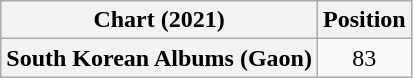<table class="wikitable plainrowheaders" style="text-align:center">
<tr>
<th scope="col">Chart (2021)</th>
<th scope="col">Position</th>
</tr>
<tr>
<th scope="row">South Korean Albums (Gaon)</th>
<td>83</td>
</tr>
</table>
